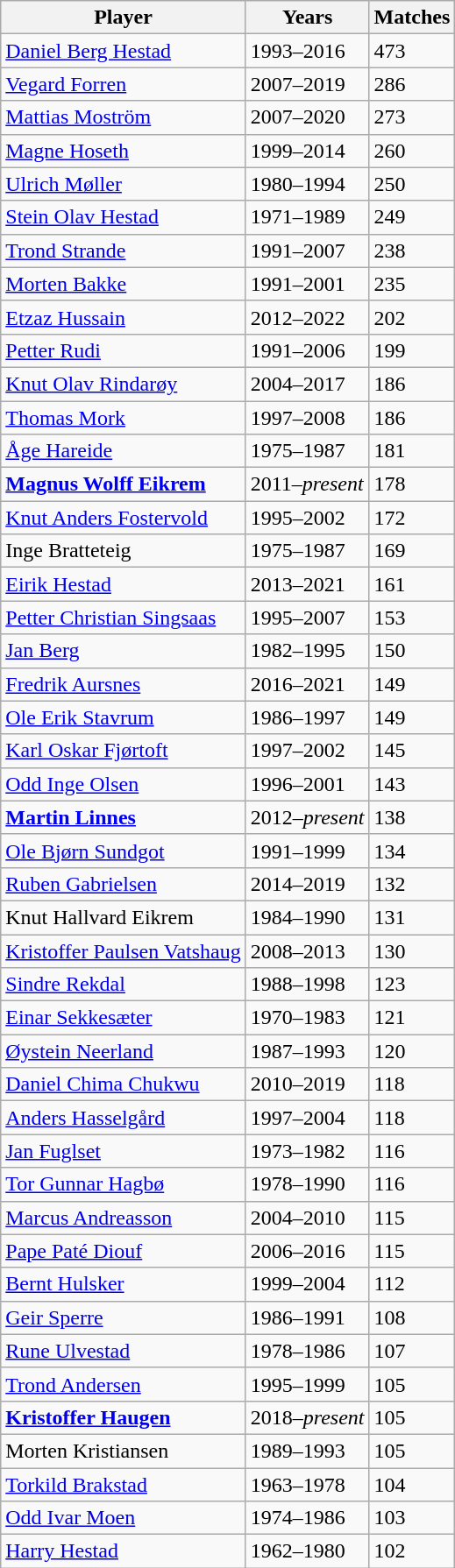<table class=wikitable>
<tr>
<th>Player</th>
<th>Years</th>
<th>Matches</th>
</tr>
<tr>
<td><a href='#'>Daniel Berg Hestad</a></td>
<td>1993–2016</td>
<td>473</td>
</tr>
<tr>
<td><a href='#'>Vegard Forren</a></td>
<td>2007–2019</td>
<td>286</td>
</tr>
<tr>
<td><a href='#'>Mattias Moström</a></td>
<td>2007–2020</td>
<td>273</td>
</tr>
<tr>
<td><a href='#'>Magne Hoseth</a></td>
<td>1999–2014</td>
<td>260</td>
</tr>
<tr>
<td><a href='#'>Ulrich Møller</a></td>
<td>1980–1994</td>
<td>250</td>
</tr>
<tr>
<td><a href='#'>Stein Olav Hestad</a></td>
<td>1971–1989</td>
<td>249</td>
</tr>
<tr>
<td><a href='#'>Trond Strande</a></td>
<td>1991–2007</td>
<td>238</td>
</tr>
<tr>
<td><a href='#'>Morten Bakke</a></td>
<td>1991–2001</td>
<td>235</td>
</tr>
<tr>
<td><a href='#'>Etzaz Hussain</a></td>
<td>2012–2022</td>
<td>202</td>
</tr>
<tr>
<td><a href='#'>Petter Rudi</a></td>
<td>1991–2006</td>
<td>199</td>
</tr>
<tr>
<td><a href='#'>Knut Olav Rindarøy</a></td>
<td>2004–2017</td>
<td>186</td>
</tr>
<tr>
<td><a href='#'>Thomas Mork</a></td>
<td>1997–2008</td>
<td>186</td>
</tr>
<tr>
<td><a href='#'>Åge Hareide</a></td>
<td>1975–1987</td>
<td>181</td>
</tr>
<tr>
<td><strong><a href='#'>Magnus Wolff Eikrem</a></strong></td>
<td>2011–<em>present</em></td>
<td>178</td>
</tr>
<tr>
<td><a href='#'>Knut Anders Fostervold</a></td>
<td>1995–2002</td>
<td>172</td>
</tr>
<tr>
<td>Inge Bratteteig</td>
<td>1975–1987</td>
<td>169</td>
</tr>
<tr>
<td><a href='#'>Eirik Hestad</a></td>
<td>2013–2021</td>
<td>161</td>
</tr>
<tr>
<td><a href='#'>Petter Christian Singsaas</a></td>
<td>1995–2007</td>
<td>153</td>
</tr>
<tr>
<td><a href='#'>Jan Berg</a></td>
<td>1982–1995</td>
<td>150</td>
</tr>
<tr>
<td><a href='#'>Fredrik Aursnes</a></td>
<td>2016–2021</td>
<td>149</td>
</tr>
<tr>
<td><a href='#'>Ole Erik Stavrum</a></td>
<td>1986–1997</td>
<td>149</td>
</tr>
<tr>
<td><a href='#'>Karl Oskar Fjørtoft</a></td>
<td>1997–2002</td>
<td>145</td>
</tr>
<tr>
<td><a href='#'>Odd Inge Olsen</a></td>
<td>1996–2001</td>
<td>143</td>
</tr>
<tr>
<td><strong><a href='#'>Martin Linnes</a></strong></td>
<td>2012–<em>present</em></td>
<td>138</td>
</tr>
<tr>
<td><a href='#'>Ole Bjørn Sundgot</a></td>
<td>1991–1999</td>
<td>134</td>
</tr>
<tr>
<td><a href='#'>Ruben Gabrielsen</a></td>
<td>2014–2019</td>
<td>132</td>
</tr>
<tr>
<td>Knut Hallvard Eikrem</td>
<td>1984–1990</td>
<td>131</td>
</tr>
<tr>
<td><a href='#'>Kristoffer Paulsen Vatshaug</a></td>
<td>2008–2013</td>
<td>130</td>
</tr>
<tr>
<td><a href='#'>Sindre Rekdal</a></td>
<td>1988–1998</td>
<td>123</td>
</tr>
<tr>
<td><a href='#'>Einar Sekkesæter</a></td>
<td>1970–1983</td>
<td>121</td>
</tr>
<tr>
<td><a href='#'>Øystein Neerland</a></td>
<td>1987–1993</td>
<td>120</td>
</tr>
<tr>
<td><a href='#'>Daniel Chima Chukwu</a></td>
<td>2010–2019</td>
<td>118</td>
</tr>
<tr>
<td><a href='#'>Anders Hasselgård</a></td>
<td>1997–2004</td>
<td>118</td>
</tr>
<tr>
<td><a href='#'>Jan Fuglset</a></td>
<td>1973–1982</td>
<td>116</td>
</tr>
<tr>
<td><a href='#'>Tor Gunnar Hagbø</a></td>
<td>1978–1990</td>
<td>116</td>
</tr>
<tr>
<td><a href='#'>Marcus Andreasson</a></td>
<td>2004–2010</td>
<td>115</td>
</tr>
<tr>
<td><a href='#'>Pape Paté Diouf</a></td>
<td>2006–2016</td>
<td>115</td>
</tr>
<tr>
<td><a href='#'>Bernt Hulsker</a></td>
<td>1999–2004</td>
<td>112</td>
</tr>
<tr>
<td><a href='#'>Geir Sperre</a></td>
<td>1986–1991</td>
<td>108</td>
</tr>
<tr>
<td><a href='#'>Rune Ulvestad</a></td>
<td>1978–1986</td>
<td>107</td>
</tr>
<tr>
<td><a href='#'>Trond Andersen</a></td>
<td>1995–1999</td>
<td>105</td>
</tr>
<tr>
<td><strong><a href='#'>Kristoffer Haugen</a></strong></td>
<td>2018–<em>present</em></td>
<td>105</td>
</tr>
<tr>
<td>Morten Kristiansen</td>
<td>1989–1993</td>
<td>105</td>
</tr>
<tr>
<td><a href='#'>Torkild Brakstad</a></td>
<td>1963–1978</td>
<td>104</td>
</tr>
<tr>
<td><a href='#'>Odd Ivar Moen</a></td>
<td>1974–1986</td>
<td>103</td>
</tr>
<tr>
<td><a href='#'>Harry Hestad</a></td>
<td>1962–1980</td>
<td>102</td>
</tr>
</table>
